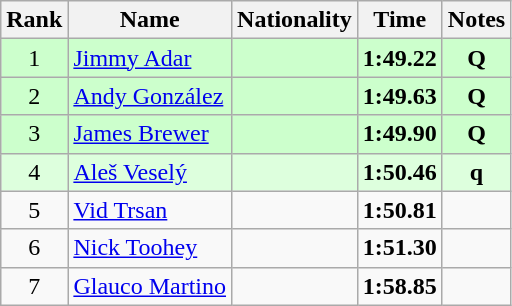<table class="wikitable sortable" style="text-align:center">
<tr>
<th>Rank</th>
<th>Name</th>
<th>Nationality</th>
<th>Time</th>
<th>Notes</th>
</tr>
<tr bgcolor=ccffcc>
<td>1</td>
<td align=left><a href='#'>Jimmy Adar</a></td>
<td align=left></td>
<td><strong>1:49.22</strong></td>
<td><strong>Q</strong></td>
</tr>
<tr bgcolor=ccffcc>
<td>2</td>
<td align=left><a href='#'>Andy González</a></td>
<td align=left></td>
<td><strong>1:49.63</strong></td>
<td><strong>Q</strong></td>
</tr>
<tr bgcolor=ccffcc>
<td>3</td>
<td align=left><a href='#'>James Brewer</a></td>
<td align=left></td>
<td><strong>1:49.90</strong></td>
<td><strong>Q</strong></td>
</tr>
<tr bgcolor=ddffdd>
<td>4</td>
<td align=left><a href='#'>Aleš Veselý</a></td>
<td align=left></td>
<td><strong>1:50.46</strong></td>
<td><strong>q</strong></td>
</tr>
<tr>
<td>5</td>
<td align=left><a href='#'>Vid Trsan</a></td>
<td align=left></td>
<td><strong>1:50.81</strong></td>
<td></td>
</tr>
<tr>
<td>6</td>
<td align=left><a href='#'>Nick Toohey</a></td>
<td align=left></td>
<td><strong>1:51.30</strong></td>
<td></td>
</tr>
<tr>
<td>7</td>
<td align=left><a href='#'>Glauco Martino</a></td>
<td align=left></td>
<td><strong>1:58.85</strong></td>
<td></td>
</tr>
</table>
